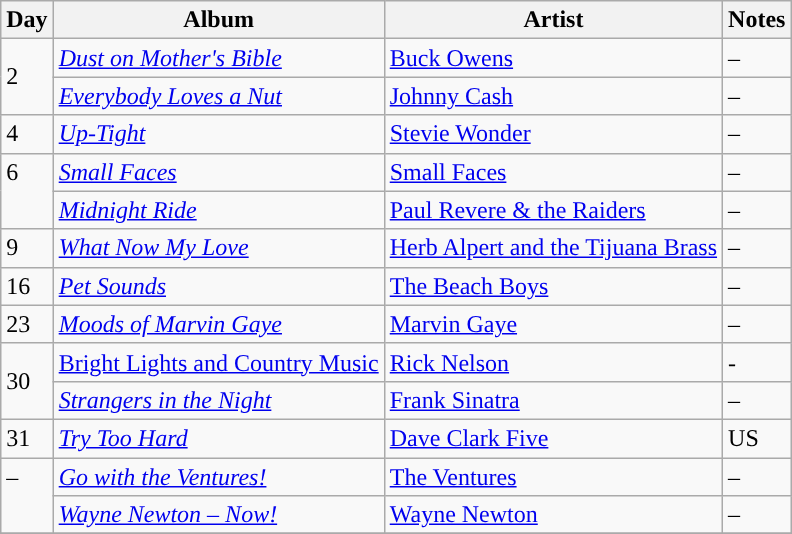<table class="wikitable">
<tr>
<th>Day</th>
<th>Album</th>
<th>Artist</th>
<th>Notes</th>
</tr>
<tr>
<td rowspan="2" valign="top'">2</td>
<td><em><a href='#'>Dust on Mother's Bible</a></em></td>
<td><a href='#'>Buck Owens</a></td>
<td>–</td>
</tr>
<tr>
<td><em><a href='#'>Everybody Loves a Nut</a></em></td>
<td><a href='#'>Johnny Cash</a></td>
<td>–</td>
</tr>
<tr>
<td valign="top">4</td>
<td><em><a href='#'>Up-Tight</a></em></td>
<td><a href='#'>Stevie Wonder</a></td>
<td>–</td>
</tr>
<tr>
<td rowspan="2" valign="top">6</td>
<td><em><a href='#'>Small Faces</a></em></td>
<td><a href='#'>Small Faces</a></td>
<td>–</td>
</tr>
<tr>
<td><em><a href='#'>Midnight Ride</a></em></td>
<td><a href='#'>Paul Revere & the Raiders</a></td>
<td>–</td>
</tr>
<tr>
<td valign="top">9</td>
<td><em><a href='#'>What Now My Love</a></em></td>
<td><a href='#'>Herb Alpert and the Tijuana Brass</a></td>
<td>–</td>
</tr>
<tr>
<td valign="top">16</td>
<td><em><a href='#'>Pet Sounds</a></em></td>
<td><a href='#'>The Beach Boys</a></td>
<td>–</td>
</tr>
<tr>
<td valign="top">23</td>
<td><em><a href='#'>Moods of Marvin Gaye</a></em></td>
<td><a href='#'>Marvin Gaye</a></td>
<td>–</td>
</tr>
<tr>
<td rowspan="2">30</td>
<td><a href='#'>Bright Lights and Country Music</a></td>
<td><a href='#'>Rick Nelson</a></td>
<td>-</td>
</tr>
<tr>
<td><em><a href='#'>Strangers in the Night</a></em></td>
<td><a href='#'>Frank Sinatra</a></td>
<td>–</td>
</tr>
<tr>
<td valign="top">31</td>
<td><em><a href='#'>Try Too Hard</a></em></td>
<td><a href='#'>Dave Clark Five</a></td>
<td>US</td>
</tr>
<tr>
<td rowspan="2" valign="top">–</td>
<td><em><a href='#'>Go with the Ventures!</a></em></td>
<td><a href='#'>The Ventures</a></td>
<td>–</td>
</tr>
<tr>
<td><em><a href='#'>Wayne Newton – Now!</a></em></td>
<td><a href='#'>Wayne Newton</a></td>
<td>–</td>
</tr>
<tr>
</tr>
</table>
